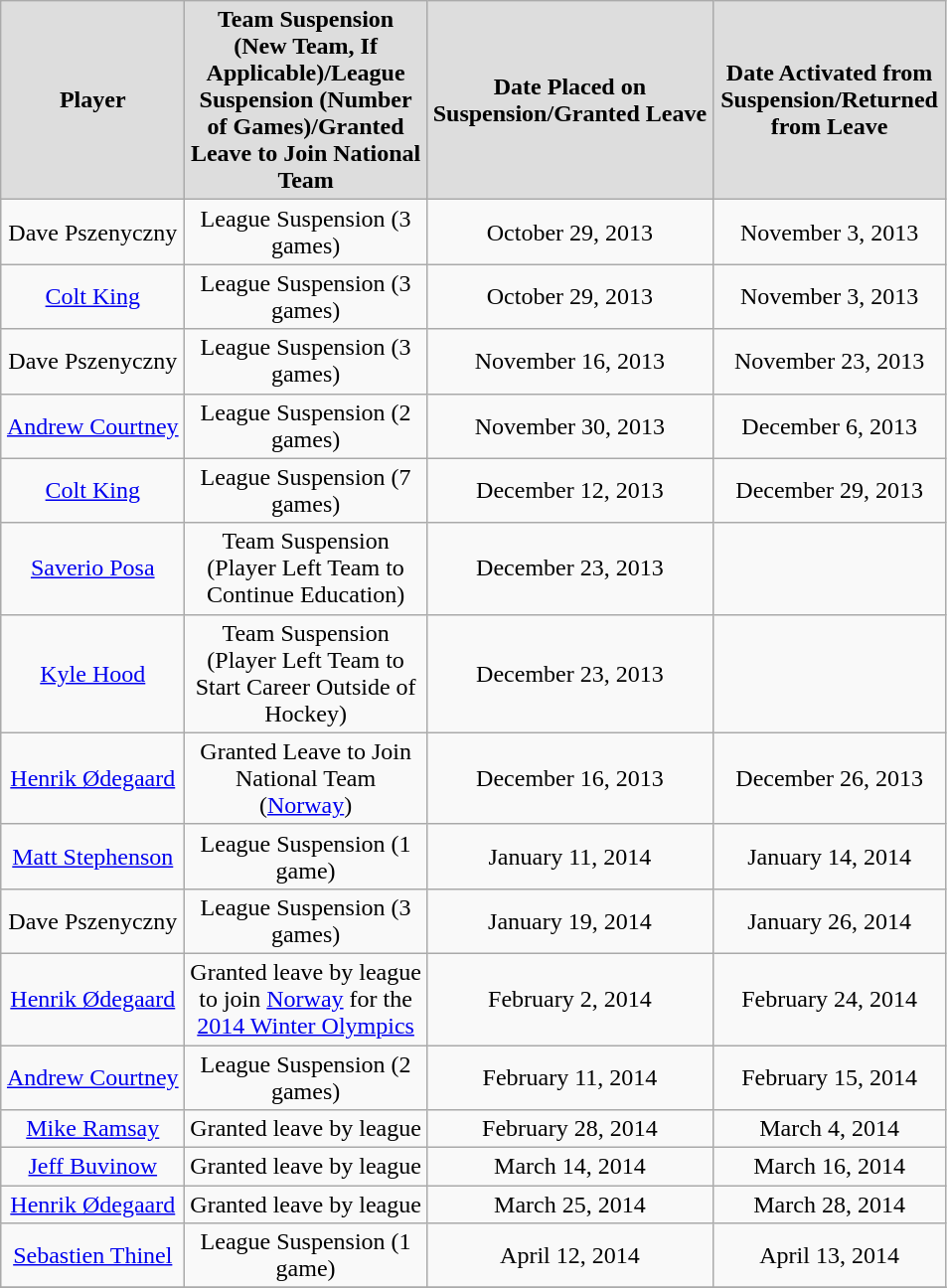<table class="wikitable" style="text-align: center; width: 635px; height: 75px;">
<tr align="center" bgcolor="#dddddd">
<td><strong>Player</strong></td>
<td><strong>Team Suspension (New Team, If Applicable)/League Suspension (Number of Games)/Granted Leave to Join National Team</strong></td>
<td><strong>Date Placed on Suspension/Granted Leave</strong></td>
<td><strong>Date Activated from Suspension/Returned from Leave</strong></td>
</tr>
<tr>
<td style="width: 200px">Dave Pszenyczny</td>
<td style="width: 200px">League Suspension (3 games)</td>
<td style="width: 280px">October 29, 2013</td>
<td style="width: 155px">November 3, 2013</td>
</tr>
<tr>
<td style="width: 200px"><a href='#'>Colt King</a></td>
<td style="width: 200px">League Suspension (3 games)</td>
<td style="width: 280px">October 29, 2013</td>
<td style="width: 155px">November 3, 2013</td>
</tr>
<tr>
<td style="width: 200px">Dave Pszenyczny</td>
<td style="width: 200px">League Suspension (3 games)</td>
<td style="width: 280px">November 16, 2013</td>
<td style="width: 155px">November 23, 2013</td>
</tr>
<tr>
<td style="width: 200px"><a href='#'>Andrew Courtney</a></td>
<td style="width: 200px">League Suspension (2 games)</td>
<td style="width: 280px">November 30, 2013</td>
<td style="width: 155px">December 6, 2013</td>
</tr>
<tr>
<td style="width: 200px"><a href='#'>Colt King</a></td>
<td style="width: 200px">League Suspension (7 games)</td>
<td style="width: 280px">December 12, 2013</td>
<td style="width: 155px">December 29, 2013</td>
</tr>
<tr>
<td style="width: 200px"><a href='#'>Saverio Posa</a></td>
<td style="width: 200px">Team Suspension (Player Left Team to Continue Education)</td>
<td style="width: 280px">December 23, 2013</td>
<td style="width: 155px"></td>
</tr>
<tr>
<td style="width: 200px"><a href='#'>Kyle Hood</a></td>
<td style="width: 200px">Team Suspension (Player Left Team to Start Career Outside of Hockey)</td>
<td style="width: 280px">December 23, 2013</td>
<td style="width: 155px"></td>
</tr>
<tr>
<td style="width: 200px"><a href='#'>Henrik Ødegaard</a></td>
<td style="width: 200px">Granted Leave to Join National Team (<a href='#'>Norway</a>)</td>
<td style="width: 280px">December 16, 2013</td>
<td style="width: 155px">December 26, 2013</td>
</tr>
<tr>
<td style="width: 200px"><a href='#'>Matt Stephenson</a></td>
<td style="width: 200px">League Suspension (1 game)</td>
<td style="width: 280px">January 11, 2014</td>
<td style="width: 155px">January 14, 2014</td>
</tr>
<tr>
<td style="width: 200px">Dave Pszenyczny</td>
<td style="width: 200px">League Suspension (3 games)</td>
<td style="width: 280px">January 19, 2014</td>
<td style="width: 155px">January 26, 2014</td>
</tr>
<tr>
<td style="width: 200px"><a href='#'>Henrik Ødegaard</a></td>
<td style="width: 200px">Granted leave by league to join <a href='#'>Norway</a> for the <a href='#'>2014 Winter Olympics</a></td>
<td style="width: 280px">February 2, 2014</td>
<td style="width: 155px">February 24, 2014</td>
</tr>
<tr>
<td style="width: 200px"><a href='#'>Andrew Courtney</a></td>
<td style="width: 200px">League Suspension (2 games)</td>
<td style="width: 280px">February 11, 2014</td>
<td style="width: 155px">February 15, 2014</td>
</tr>
<tr>
<td style="width: 200px"><a href='#'>Mike Ramsay</a></td>
<td style="width: 200px">Granted leave by league</td>
<td style="width: 280px">February 28, 2014</td>
<td style="width: 155px">March 4, 2014</td>
</tr>
<tr>
<td style="width: 200px"><a href='#'>Jeff Buvinow</a></td>
<td style="width: 200px">Granted leave by league</td>
<td style="width: 280px">March 14, 2014</td>
<td style="width: 155px">March 16, 2014</td>
</tr>
<tr>
<td style="width: 200px"><a href='#'>Henrik Ødegaard</a></td>
<td style="width: 200px">Granted leave by league</td>
<td style="width: 280px">March 25, 2014</td>
<td style="width: 155px">March 28, 2014</td>
</tr>
<tr>
<td style="width: 200px"><a href='#'>Sebastien Thinel</a></td>
<td style="width: 200px">League Suspension (1 game)</td>
<td style="width: 280px">April 12, 2014</td>
<td style="width: 155px">April 13, 2014</td>
</tr>
<tr>
</tr>
</table>
